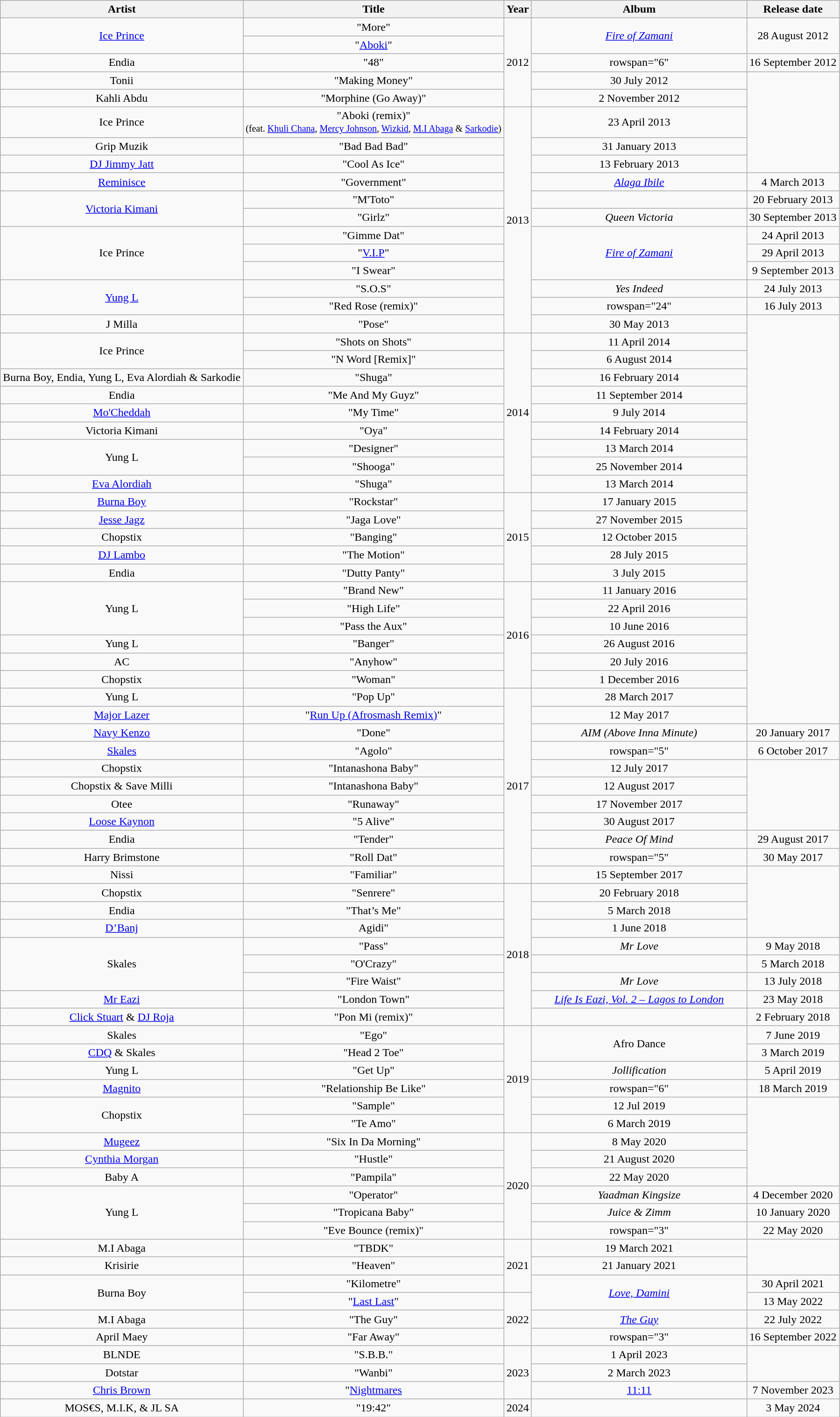<table class="wikitable plainrowheaders" style="text-align:center;" border="1">
<tr>
<th>Artist</th>
<th>Title</th>
<th>Year</th>
<th width="300">Album</th>
<th>Release date</th>
</tr>
<tr>
<td rowspan="2"><a href='#'>Ice Prince</a></td>
<td>"More"</td>
<td rowspan="5">2012</td>
<td rowspan="2"><em><a href='#'>Fire of Zamani</a></em></td>
<td rowspan="2">28 August 2012</td>
</tr>
<tr>
<td>"<a href='#'>Aboki</a>"</td>
</tr>
<tr>
<td>Endia</td>
<td>"48"</td>
<td>rowspan="6" </td>
<td>16 September  2012</td>
</tr>
<tr>
<td>Tonii</td>
<td>"Making Money"</td>
<td>30 July 2012</td>
</tr>
<tr>
<td>Kahli Abdu</td>
<td>"Morphine (Go Away)"</td>
<td>2 November 2012</td>
</tr>
<tr>
<td>Ice Prince</td>
<td>"Aboki (remix)"<br><small>(feat. <a href='#'>Khuli Chana</a>, <a href='#'>Mercy Johnson</a>, <a href='#'>Wizkid</a>, <a href='#'>M.I Abaga</a> & <a href='#'>Sarkodie</a>)</small></td>
<td rowspan="12">2013</td>
<td>23 April 2013</td>
</tr>
<tr>
<td>Grip Muzik</td>
<td>"Bad Bad Bad"<br></td>
<td>31 January 2013</td>
</tr>
<tr>
<td><a href='#'>DJ Jimmy Jatt</a></td>
<td>"Cool As Ice"<br></td>
<td>13 February 2013</td>
</tr>
<tr>
<td><a href='#'>Reminisce</a></td>
<td>"Government"</td>
<td><em><a href='#'>Alaga Ibile</a></em></td>
<td>4 March 2013</td>
</tr>
<tr>
<td rowspan="2"><a href='#'>Victoria Kimani</a></td>
<td>"M'Toto"</td>
<td></td>
<td>20 February 2013</td>
</tr>
<tr>
<td>"Girlz"</td>
<td><em>Queen Victoria</em></td>
<td>30 September 2013</td>
</tr>
<tr>
<td rowspan="3">Ice Prince</td>
<td>"Gimme Dat"<br></td>
<td rowspan="3"><em><a href='#'>Fire of Zamani</a></em></td>
<td>24 April 2013</td>
</tr>
<tr>
<td>"<a href='#'>V.I.P</a>"</td>
<td>29 April 2013</td>
</tr>
<tr>
<td>"I Swear"<br></td>
<td>9 September 2013</td>
</tr>
<tr>
<td rowspan="2"><a href='#'>Yung L</a></td>
<td>"S.O.S"</td>
<td><em>Yes Indeed</em></td>
<td>24 July 2013</td>
</tr>
<tr>
<td>"Red Rose (remix)"<br></td>
<td>rowspan="24" </td>
<td>16 July 2013</td>
</tr>
<tr>
<td>J Milla</td>
<td>"Pose"</td>
<td>30 May 2013</td>
</tr>
<tr>
<td rowspan="2">Ice Prince</td>
<td>"Shots on Shots"<br></td>
<td rowspan="9">2014</td>
<td>11 April 2014</td>
</tr>
<tr>
<td>"N Word [Remix]"<br></td>
<td>6 August 2014</td>
</tr>
<tr>
<td>Burna Boy, Endia, Yung L, Eva Alordiah & Sarkodie</td>
<td>"Shuga"</td>
<td>16 February 2014</td>
</tr>
<tr>
<td>Endia</td>
<td>"Me And My Guyz"</td>
<td>11 September 2014</td>
</tr>
<tr>
<td><a href='#'>Mo'Cheddah</a></td>
<td>"My Time"</td>
<td>9 July 2014</td>
</tr>
<tr>
<td>Victoria Kimani</td>
<td>"Oya"<br></td>
<td>14 February 2014</td>
</tr>
<tr>
<td rowspan="2">Yung L</td>
<td>"Designer"</td>
<td>13 March 2014</td>
</tr>
<tr>
<td>"Shooga"</td>
<td>25 November 2014</td>
</tr>
<tr>
<td><a href='#'>Eva Alordiah</a></td>
<td>"Shuga"</td>
<td>13 March 2014</td>
</tr>
<tr>
<td><a href='#'>Burna Boy</a></td>
<td>"Rockstar"</td>
<td rowspan="5">2015</td>
<td>17 January 2015</td>
</tr>
<tr>
<td><a href='#'>Jesse Jagz</a></td>
<td>"Jaga Love"<br></td>
<td>27 November 2015</td>
</tr>
<tr>
<td>Chopstix</td>
<td>"Banging"<br></td>
<td>12 October 2015</td>
</tr>
<tr>
<td><a href='#'>DJ Lambo</a></td>
<td>"The Motion"<br></td>
<td>28 July 2015</td>
</tr>
<tr>
<td>Endia</td>
<td>"Dutty Panty"</td>
<td>3 July 2015</td>
</tr>
<tr>
<td rowspan="3">Yung L</td>
<td>"Brand New"</td>
<td rowspan="6">2016</td>
<td>11 January 2016</td>
</tr>
<tr>
<td>"High Life"</td>
<td>22 April 2016</td>
</tr>
<tr>
<td>"Pass the Aux"</td>
<td>10 June 2016</td>
</tr>
<tr>
<td>Yung L</td>
<td>"Banger"</td>
<td>26 August 2016</td>
</tr>
<tr>
<td>AC</td>
<td>"Anyhow"<br></td>
<td>20 July 2016</td>
</tr>
<tr>
<td>Chopstix</td>
<td>"Woman"<br></td>
<td>1 December 2016</td>
</tr>
<tr>
<td>Yung L</td>
<td>"Pop Up"</td>
<td rowspan="11">2017</td>
<td>28 March 2017</td>
</tr>
<tr>
<td><a href='#'>Major Lazer</a></td>
<td>"<a href='#'>Run Up (Afrosmash Remix)</a>"<br></td>
<td>12 May 2017</td>
</tr>
<tr>
<td><a href='#'>Navy Kenzo</a></td>
<td>"Done"<br></td>
<td><em>AIM (Above Inna Minute)</em></td>
<td>20 January 2017</td>
</tr>
<tr>
<td><a href='#'>Skales</a></td>
<td>"Agolo"</td>
<td>rowspan="5" </td>
<td>6 October 2017</td>
</tr>
<tr>
<td>Chopstix</td>
<td>"Intanashona Baby"<br></td>
<td>12 July 2017</td>
</tr>
<tr>
<td>Chopstix & Save Milli</td>
<td>"Intanashona Baby"</td>
<td>12 August 2017</td>
</tr>
<tr>
<td>Otee</td>
<td>"Runaway"</td>
<td>17 November 2017</td>
</tr>
<tr>
<td><a href='#'>Loose Kaynon</a></td>
<td>"5 Alive"<br></td>
<td>30 August 2017</td>
</tr>
<tr>
<td>Endia</td>
<td>"Tender"<br></td>
<td><em>Peace Of Mind</em></td>
<td>29 August 2017</td>
</tr>
<tr>
<td>Harry Brimstone</td>
<td>"Roll Dat"</td>
<td>rowspan="5" </td>
<td>30 May 2017</td>
</tr>
<tr>
<td>Nissi</td>
<td>"Familiar"</td>
<td>15 September 2017</td>
</tr>
<tr>
<td>Chopstix</td>
<td>"Senrere"<br></td>
<td rowspan="8">2018</td>
<td>20 February 2018</td>
</tr>
<tr>
<td>Endia</td>
<td>"That’s Me"</td>
<td>5 March 2018</td>
</tr>
<tr>
<td><a href='#'>D’Banj</a></td>
<td>Agidi"</td>
<td>1 June 2018</td>
</tr>
<tr>
<td rowspan="3">Skales</td>
<td>"Pass"<br></td>
<td><em>Mr Love</em></td>
<td>9 May 2018</td>
</tr>
<tr>
<td>"O'Crazy"</td>
<td></td>
<td>5 March 2018</td>
</tr>
<tr>
<td>"Fire Waist"<br></td>
<td><em>Mr Love</em></td>
<td>13 July 2018</td>
</tr>
<tr>
<td><a href='#'>Mr Eazi</a></td>
<td>"London Town"<br></td>
<td><em><a href='#'>Life Is Eazi, Vol. 2 – Lagos to London</a></em></td>
<td>23 May 2018</td>
</tr>
<tr>
<td><a href='#'>Click Stuart</a> & <a href='#'>DJ Roja</a></td>
<td>"Pon Mi (remix)"<br></td>
<td></td>
<td>2 February 2018</td>
</tr>
<tr>
<td>Skales</td>
<td>"Ego"</td>
<td rowspan="6">2019</td>
<td rowspan="2">Afro Dance</td>
<td>7 June 2019</td>
</tr>
<tr>
<td><a href='#'>CDQ</a> & Skales</td>
<td>"Head 2 Toe"</td>
<td>3 March 2019</td>
</tr>
<tr>
<td>Yung L</td>
<td>"Get Up"<br></td>
<td><em>Jollification</em></td>
<td>5 April 2019</td>
</tr>
<tr>
<td><a href='#'>Magnito</a></td>
<td>"Relationship Be Like"</td>
<td>rowspan="6" </td>
<td>18 March 2019</td>
</tr>
<tr>
<td rowspan="2">Chopstix</td>
<td>"Sample"<br></td>
<td>12 Jul 2019</td>
</tr>
<tr>
<td>"Te Amo"<br></td>
<td>6 March 2019</td>
</tr>
<tr>
<td><a href='#'>Mugeez</a></td>
<td>"Six In Da Morning"</td>
<td rowspan="6">2020</td>
<td>8 May 2020</td>
</tr>
<tr>
<td><a href='#'>Cynthia Morgan</a></td>
<td>"Hustle"</td>
<td>21 August 2020</td>
</tr>
<tr>
<td>Baby A</td>
<td>"Pampila"</td>
<td>22 May 2020</td>
</tr>
<tr>
<td rowspan="3">Yung L</td>
<td>"Operator"</td>
<td><em>Yaadman Kingsize</em></td>
<td>4 December 2020</td>
</tr>
<tr>
<td>"Tropicana Baby"</td>
<td><em>Juice & Zimm</em></td>
<td>10 January 2020</td>
</tr>
<tr>
<td>"Eve Bounce (remix)"<br></td>
<td>rowspan="3" </td>
<td>22 May 2020</td>
</tr>
<tr>
<td>M.I Abaga</td>
<td>"TBDK"<br></td>
<td rowspan="3">2021</td>
<td>19 March 2021</td>
</tr>
<tr>
<td>Krisirie</td>
<td>"Heaven"</td>
<td>21 January 2021</td>
</tr>
<tr>
<td rowspan="2">Burna Boy</td>
<td>"Kilometre"</td>
<td rowspan="2"><em><a href='#'>Love, Damini</a></em></td>
<td>30 April 2021</td>
</tr>
<tr>
<td>"<a href='#'>Last Last</a>"</td>
<td rowspan="3">2022</td>
<td>13 May 2022</td>
</tr>
<tr>
<td>M.I Abaga</td>
<td>"The Guy"</td>
<td><em><a href='#'>The Guy</a></em></td>
<td>22 July 2022</td>
</tr>
<tr>
<td>April Maey</td>
<td>"Far Away"</td>
<td>rowspan="3" </td>
<td>16 September 2022</td>
</tr>
<tr>
<td>BLNDE</td>
<td>"S.B.B."</td>
<td rowspan="3">2023</td>
<td>1 April 2023</td>
</tr>
<tr>
<td>Dotstar</td>
<td>"Wanbi"</td>
<td>2 March 2023</td>
</tr>
<tr>
<td><a href='#'>Chris Brown</a></td>
<td>"<a href='#'>Nightmares</a><em><br></td>
<td></em><a href='#'>11:11</a><em></td>
<td>7 November 2023</td>
</tr>
<tr>
<td>MOS€S, M.I.K, & JL SA</td>
<td>"19:42"</td>
<td>2024</td>
<td></td>
<td>3 May 2024</td>
</tr>
</table>
